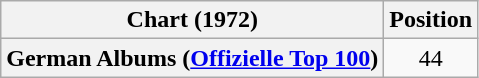<table class="wikitable plainrowheaders" style="text-align:center">
<tr>
<th scope="col">Chart (1972)</th>
<th scope="col">Position</th>
</tr>
<tr>
<th scope="row">German Albums (<a href='#'>Offizielle Top 100</a>)</th>
<td>44</td>
</tr>
</table>
